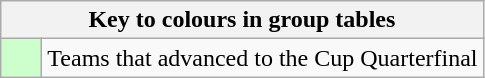<table class="wikitable" style="text-align: center;">
<tr>
<th colspan=2>Key to colours in group tables</th>
</tr>
<tr>
<td style="background:#cfc; width:20px;"></td>
<td align=left>Teams that advanced to the Cup Quarterfinal</td>
</tr>
</table>
